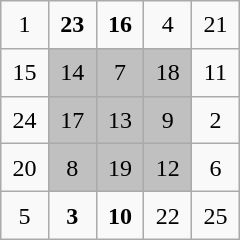<table class="wikitable" style="margin-left:auto;margin-right:auto;text-align:center;width:10em;height:10em;table-layout:fixed;">
<tr>
<td>1</td>
<td><strong>23</strong></td>
<td><strong>16</strong></td>
<td>4</td>
<td>21</td>
</tr>
<tr>
<td>15</td>
<td style="background-color: silver;">14</td>
<td style="background-color: silver;">7</td>
<td style="background-color: silver;">18</td>
<td>11</td>
</tr>
<tr>
<td>24</td>
<td style="background-color: silver;">17</td>
<td style="background-color: silver;">13</td>
<td style="background-color: silver;">9</td>
<td>2</td>
</tr>
<tr>
<td>20</td>
<td style="background-color: silver;">8</td>
<td style="background-color: silver;">19</td>
<td style="background-color: silver;">12</td>
<td>6</td>
</tr>
<tr>
<td>5</td>
<td><strong>3</strong></td>
<td><strong>10</strong></td>
<td>22</td>
<td>25</td>
</tr>
</table>
